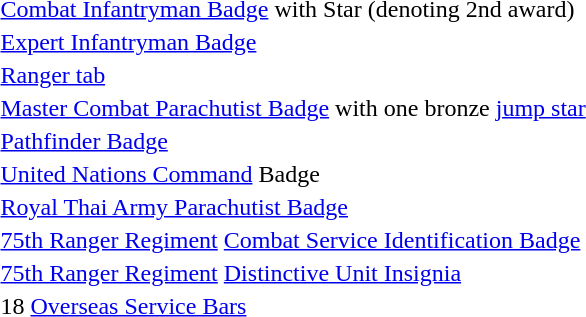<table>
<tr>
<td> <a href='#'>Combat Infantryman Badge</a> with Star (denoting 2nd award)</td>
</tr>
<tr>
<td> <a href='#'>Expert Infantryman Badge</a></td>
</tr>
<tr>
<td> <a href='#'>Ranger tab</a></td>
</tr>
<tr>
<td><span></span> <a href='#'>Master Combat Parachutist Badge</a> with one bronze <a href='#'>jump star</a></td>
</tr>
<tr>
<td> <a href='#'>Pathfinder Badge</a></td>
</tr>
<tr>
<td> <a href='#'>United Nations Command</a> Badge</td>
</tr>
<tr>
<td> <a href='#'>Royal Thai Army Parachutist Badge</a></td>
</tr>
<tr>
<td> <a href='#'>75th Ranger Regiment</a> <a href='#'>Combat Service Identification Badge</a></td>
</tr>
<tr>
<td> <a href='#'>75th Ranger Regiment</a> <a href='#'>Distinctive Unit Insignia</a></td>
</tr>
<tr>
<td> 18 <a href='#'>Overseas Service Bars</a></td>
</tr>
<tr>
</tr>
</table>
